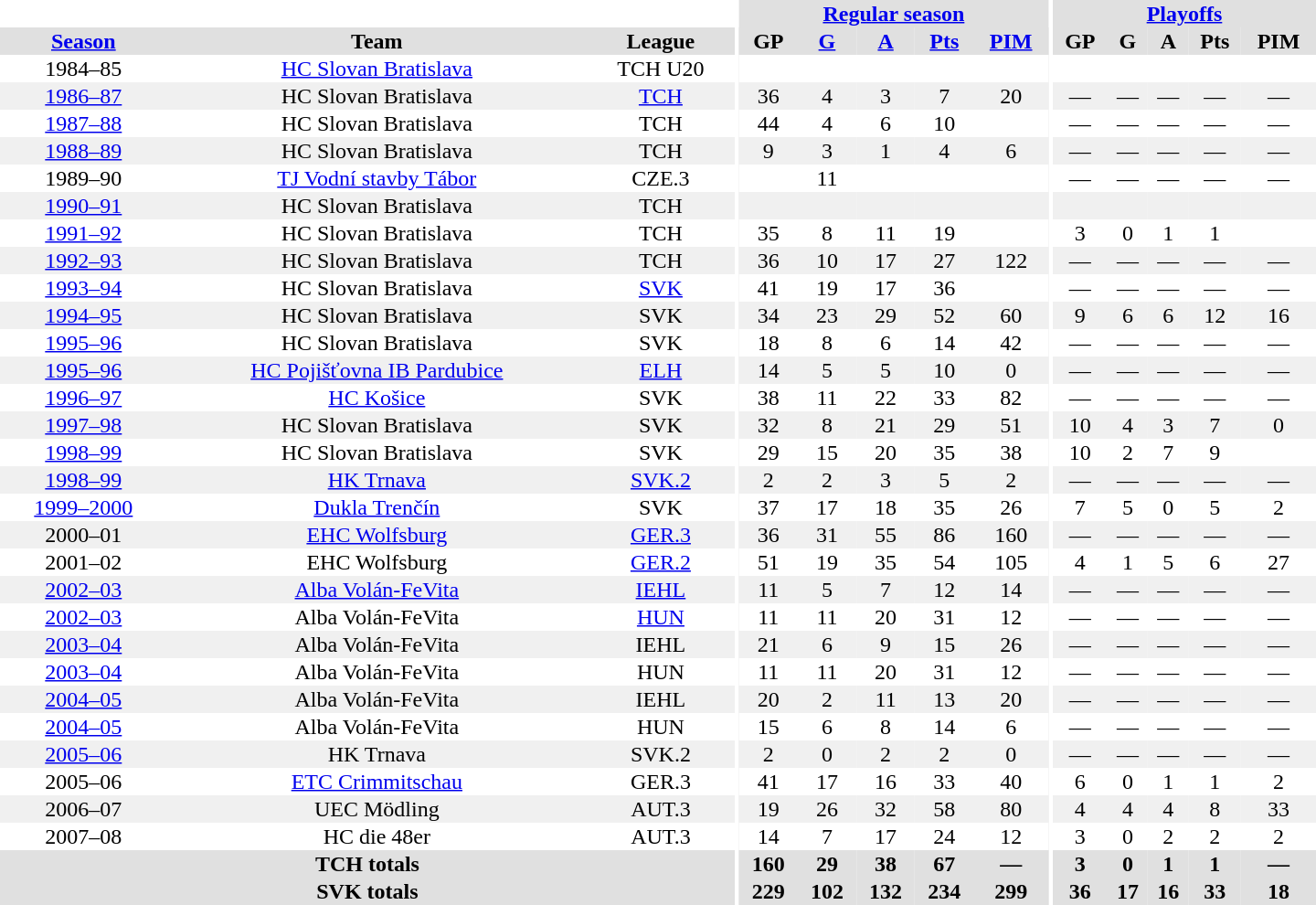<table border="0" cellpadding="1" cellspacing="0" style="text-align:center; width:60em">
<tr bgcolor="#e0e0e0">
<th colspan="3" bgcolor="#ffffff"></th>
<th rowspan="100" bgcolor="#ffffff"></th>
<th colspan="5"><a href='#'>Regular season</a></th>
<th rowspan="100" bgcolor="#ffffff"></th>
<th colspan="5"><a href='#'>Playoffs</a></th>
</tr>
<tr bgcolor="#e0e0e0">
<th><a href='#'>Season</a></th>
<th>Team</th>
<th>League</th>
<th>GP</th>
<th><a href='#'>G</a></th>
<th><a href='#'>A</a></th>
<th><a href='#'>Pts</a></th>
<th><a href='#'>PIM</a></th>
<th>GP</th>
<th>G</th>
<th>A</th>
<th>Pts</th>
<th>PIM</th>
</tr>
<tr>
<td>1984–85</td>
<td><a href='#'>HC Slovan Bratislava</a></td>
<td>TCH U20</td>
<td></td>
<td></td>
<td></td>
<td></td>
<td></td>
<td></td>
<td></td>
<td></td>
<td></td>
<td></td>
</tr>
<tr bgcolor="#f0f0f0">
<td><a href='#'>1986–87</a></td>
<td>HC Slovan Bratislava</td>
<td><a href='#'>TCH</a></td>
<td>36</td>
<td>4</td>
<td>3</td>
<td>7</td>
<td>20</td>
<td>—</td>
<td>—</td>
<td>—</td>
<td>—</td>
<td>—</td>
</tr>
<tr>
<td><a href='#'>1987–88</a></td>
<td>HC Slovan Bratislava</td>
<td>TCH</td>
<td>44</td>
<td>4</td>
<td>6</td>
<td>10</td>
<td></td>
<td>—</td>
<td>—</td>
<td>—</td>
<td>—</td>
<td>—</td>
</tr>
<tr bgcolor="#f0f0f0">
<td><a href='#'>1988–89</a></td>
<td>HC Slovan Bratislava</td>
<td>TCH</td>
<td>9</td>
<td>3</td>
<td>1</td>
<td>4</td>
<td>6</td>
<td>—</td>
<td>—</td>
<td>—</td>
<td>—</td>
<td>—</td>
</tr>
<tr>
<td>1989–90</td>
<td><a href='#'>TJ Vodní stavby Tábor</a></td>
<td>CZE.3</td>
<td></td>
<td>11</td>
<td></td>
<td></td>
<td></td>
<td>—</td>
<td>—</td>
<td>—</td>
<td>—</td>
<td>—</td>
</tr>
<tr bgcolor="#f0f0f0">
<td><a href='#'>1990–91</a></td>
<td>HC Slovan Bratislava</td>
<td>TCH</td>
<td></td>
<td></td>
<td></td>
<td></td>
<td></td>
<td></td>
<td></td>
<td></td>
<td></td>
<td></td>
</tr>
<tr>
<td><a href='#'>1991–92</a></td>
<td>HC Slovan Bratislava</td>
<td>TCH</td>
<td>35</td>
<td>8</td>
<td>11</td>
<td>19</td>
<td></td>
<td>3</td>
<td>0</td>
<td>1</td>
<td>1</td>
<td></td>
</tr>
<tr bgcolor="#f0f0f0">
<td><a href='#'>1992–93</a></td>
<td>HC Slovan Bratislava</td>
<td>TCH</td>
<td>36</td>
<td>10</td>
<td>17</td>
<td>27</td>
<td>122</td>
<td>—</td>
<td>—</td>
<td>—</td>
<td>—</td>
<td>—</td>
</tr>
<tr>
<td><a href='#'>1993–94</a></td>
<td>HC Slovan Bratislava</td>
<td><a href='#'>SVK</a></td>
<td>41</td>
<td>19</td>
<td>17</td>
<td>36</td>
<td></td>
<td>—</td>
<td>—</td>
<td>—</td>
<td>—</td>
<td>—</td>
</tr>
<tr bgcolor="#f0f0f0">
<td><a href='#'>1994–95</a></td>
<td>HC Slovan Bratislava</td>
<td>SVK</td>
<td>34</td>
<td>23</td>
<td>29</td>
<td>52</td>
<td>60</td>
<td>9</td>
<td>6</td>
<td>6</td>
<td>12</td>
<td>16</td>
</tr>
<tr>
<td><a href='#'>1995–96</a></td>
<td>HC Slovan Bratislava</td>
<td>SVK</td>
<td>18</td>
<td>8</td>
<td>6</td>
<td>14</td>
<td>42</td>
<td>—</td>
<td>—</td>
<td>—</td>
<td>—</td>
<td>—</td>
</tr>
<tr bgcolor="#f0f0f0">
<td><a href='#'>1995–96</a></td>
<td><a href='#'>HC Pojišťovna IB Pardubice</a></td>
<td><a href='#'>ELH</a></td>
<td>14</td>
<td>5</td>
<td>5</td>
<td>10</td>
<td>0</td>
<td>—</td>
<td>—</td>
<td>—</td>
<td>—</td>
<td>—</td>
</tr>
<tr>
<td><a href='#'>1996–97</a></td>
<td><a href='#'>HC Košice</a></td>
<td>SVK</td>
<td>38</td>
<td>11</td>
<td>22</td>
<td>33</td>
<td>82</td>
<td>—</td>
<td>—</td>
<td>—</td>
<td>—</td>
<td>—</td>
</tr>
<tr bgcolor="#f0f0f0">
<td><a href='#'>1997–98</a></td>
<td>HC Slovan Bratislava</td>
<td>SVK</td>
<td>32</td>
<td>8</td>
<td>21</td>
<td>29</td>
<td>51</td>
<td>10</td>
<td>4</td>
<td>3</td>
<td>7</td>
<td>0</td>
</tr>
<tr>
<td><a href='#'>1998–99</a></td>
<td>HC Slovan Bratislava</td>
<td>SVK</td>
<td>29</td>
<td>15</td>
<td>20</td>
<td>35</td>
<td>38</td>
<td>10</td>
<td>2</td>
<td>7</td>
<td>9</td>
<td></td>
</tr>
<tr bgcolor="#f0f0f0">
<td><a href='#'>1998–99</a></td>
<td><a href='#'>HK Trnava</a></td>
<td><a href='#'>SVK.2</a></td>
<td>2</td>
<td>2</td>
<td>3</td>
<td>5</td>
<td>2</td>
<td>—</td>
<td>—</td>
<td>—</td>
<td>—</td>
<td>—</td>
</tr>
<tr>
<td><a href='#'>1999–2000</a></td>
<td><a href='#'>Dukla Trenčín</a></td>
<td>SVK</td>
<td>37</td>
<td>17</td>
<td>18</td>
<td>35</td>
<td>26</td>
<td>7</td>
<td>5</td>
<td>0</td>
<td>5</td>
<td>2</td>
</tr>
<tr bgcolor="#f0f0f0">
<td>2000–01</td>
<td><a href='#'>EHC Wolfsburg</a></td>
<td><a href='#'>GER.3</a></td>
<td>36</td>
<td>31</td>
<td>55</td>
<td>86</td>
<td>160</td>
<td>—</td>
<td>—</td>
<td>—</td>
<td>—</td>
<td>—</td>
</tr>
<tr>
<td>2001–02</td>
<td>EHC Wolfsburg</td>
<td><a href='#'>GER.2</a></td>
<td>51</td>
<td>19</td>
<td>35</td>
<td>54</td>
<td>105</td>
<td>4</td>
<td>1</td>
<td>5</td>
<td>6</td>
<td>27</td>
</tr>
<tr bgcolor="#f0f0f0">
<td><a href='#'>2002–03</a></td>
<td><a href='#'>Alba Volán-FeVita</a></td>
<td><a href='#'>IEHL</a></td>
<td>11</td>
<td>5</td>
<td>7</td>
<td>12</td>
<td>14</td>
<td>—</td>
<td>—</td>
<td>—</td>
<td>—</td>
<td>—</td>
</tr>
<tr>
<td><a href='#'>2002–03</a></td>
<td>Alba Volán-FeVita</td>
<td><a href='#'>HUN</a></td>
<td>11</td>
<td>11</td>
<td>20</td>
<td>31</td>
<td>12</td>
<td>—</td>
<td>—</td>
<td>—</td>
<td>—</td>
<td>—</td>
</tr>
<tr bgcolor="#f0f0f0">
<td><a href='#'>2003–04</a></td>
<td>Alba Volán-FeVita</td>
<td>IEHL</td>
<td>21</td>
<td>6</td>
<td>9</td>
<td>15</td>
<td>26</td>
<td>—</td>
<td>—</td>
<td>—</td>
<td>—</td>
<td>—</td>
</tr>
<tr>
<td><a href='#'>2003–04</a></td>
<td>Alba Volán-FeVita</td>
<td>HUN</td>
<td>11</td>
<td>11</td>
<td>20</td>
<td>31</td>
<td>12</td>
<td>—</td>
<td>—</td>
<td>—</td>
<td>—</td>
<td>—</td>
</tr>
<tr bgcolor="#f0f0f0">
<td><a href='#'>2004–05</a></td>
<td>Alba Volán-FeVita</td>
<td>IEHL</td>
<td>20</td>
<td>2</td>
<td>11</td>
<td>13</td>
<td>20</td>
<td>—</td>
<td>—</td>
<td>—</td>
<td>—</td>
<td>—</td>
</tr>
<tr>
<td><a href='#'>2004–05</a></td>
<td>Alba Volán-FeVita</td>
<td>HUN</td>
<td>15</td>
<td>6</td>
<td>8</td>
<td>14</td>
<td>6</td>
<td>—</td>
<td>—</td>
<td>—</td>
<td>—</td>
<td>—</td>
</tr>
<tr bgcolor="#f0f0f0">
<td><a href='#'>2005–06</a></td>
<td>HK Trnava</td>
<td>SVK.2</td>
<td>2</td>
<td>0</td>
<td>2</td>
<td>2</td>
<td>0</td>
<td>—</td>
<td>—</td>
<td>—</td>
<td>—</td>
<td>—</td>
</tr>
<tr>
<td>2005–06</td>
<td><a href='#'>ETC Crimmitschau</a></td>
<td>GER.3</td>
<td>41</td>
<td>17</td>
<td>16</td>
<td>33</td>
<td>40</td>
<td>6</td>
<td>0</td>
<td>1</td>
<td>1</td>
<td>2</td>
</tr>
<tr bgcolor="#f0f0f0">
<td>2006–07</td>
<td>UEC Mödling</td>
<td>AUT.3</td>
<td>19</td>
<td>26</td>
<td>32</td>
<td>58</td>
<td>80</td>
<td>4</td>
<td>4</td>
<td>4</td>
<td>8</td>
<td>33</td>
</tr>
<tr>
<td>2007–08</td>
<td>HC die 48er</td>
<td>AUT.3</td>
<td>14</td>
<td>7</td>
<td>17</td>
<td>24</td>
<td>12</td>
<td>3</td>
<td>0</td>
<td>2</td>
<td>2</td>
<td>2</td>
</tr>
<tr bgcolor="#e0e0e0">
<th colspan="3">TCH totals</th>
<th>160</th>
<th>29</th>
<th>38</th>
<th>67</th>
<th>—</th>
<th>3</th>
<th>0</th>
<th>1</th>
<th>1</th>
<th>—</th>
</tr>
<tr bgcolor="#e0e0e0">
<th colspan="3">SVK totals</th>
<th>229</th>
<th>102</th>
<th>132</th>
<th>234</th>
<th>299</th>
<th>36</th>
<th>17</th>
<th>16</th>
<th>33</th>
<th>18</th>
</tr>
</table>
